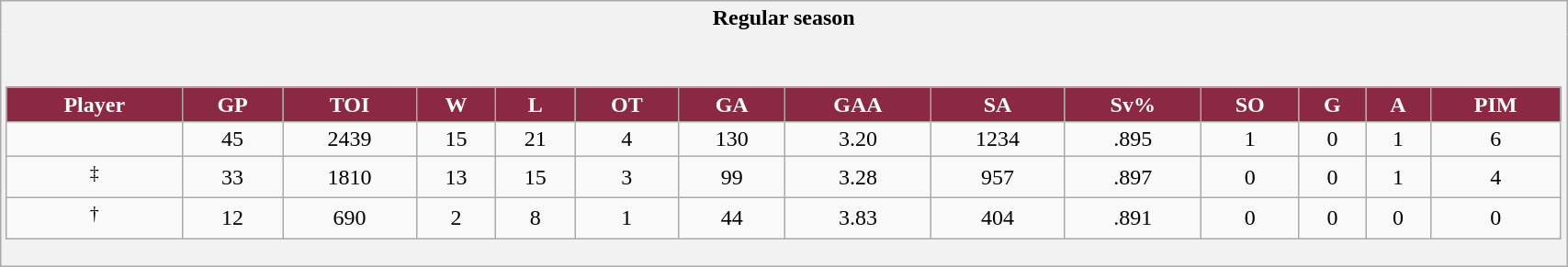<table class="wikitable" style="border: 1px solid #aaa;" width="90%">
<tr>
<th style="border: 0;">Regular season</th>
</tr>
<tr>
<td style="background: #f2f2f2; border: 0; text-align: center;"><br><table class="wikitable sortable" width="100%">
<tr align="center" bgcolor="#dddddd">
<th style="background:#8B2942; color: #FFFFFF;">Player</th>
<th style="background:#8B2942; color: #FFFFFF;">GP</th>
<th style="background:#8B2942; color: #FFFFFF;">TOI</th>
<th style="background:#8B2942; color: #FFFFFF;">W</th>
<th style="background:#8B2942; color: #FFFFFF;">L</th>
<th style="background:#8B2942; color: #FFFFFF;">OT</th>
<th style="background:#8B2942; color: #FFFFFF;">GA</th>
<th style="background:#8B2942; color: #FFFFFF;">GAA</th>
<th style="background:#8B2942; color: #FFFFFF;">SA</th>
<th style="background:#8B2942; color: #FFFFFF;">Sv%</th>
<th style="background:#8B2942; color: #FFFFFF;">SO</th>
<th style="background:#8B2942; color: #FFFFFF;">G</th>
<th style="background:#8B2942; color: #FFFFFF;">A</th>
<th style="background:#8B2942; color: #FFFFFF;">PIM</th>
</tr>
<tr align=center>
<td></td>
<td>45</td>
<td>2439</td>
<td>15</td>
<td>21</td>
<td>4</td>
<td>130</td>
<td>3.20</td>
<td>1234</td>
<td>.895</td>
<td>1</td>
<td>0</td>
<td>1</td>
<td>6</td>
</tr>
<tr align=center>
<td><sup>‡</sup></td>
<td>33</td>
<td>1810</td>
<td>13</td>
<td>15</td>
<td>3</td>
<td>99</td>
<td>3.28</td>
<td>957</td>
<td>.897</td>
<td>0</td>
<td>0</td>
<td>1</td>
<td>4</td>
</tr>
<tr align=center>
<td><sup>†</sup></td>
<td>12</td>
<td>690</td>
<td>2</td>
<td>8</td>
<td>1</td>
<td>44</td>
<td>3.83</td>
<td>404</td>
<td>.891</td>
<td>0</td>
<td>0</td>
<td>0</td>
<td>0</td>
</tr>
</table>
</td>
</tr>
</table>
